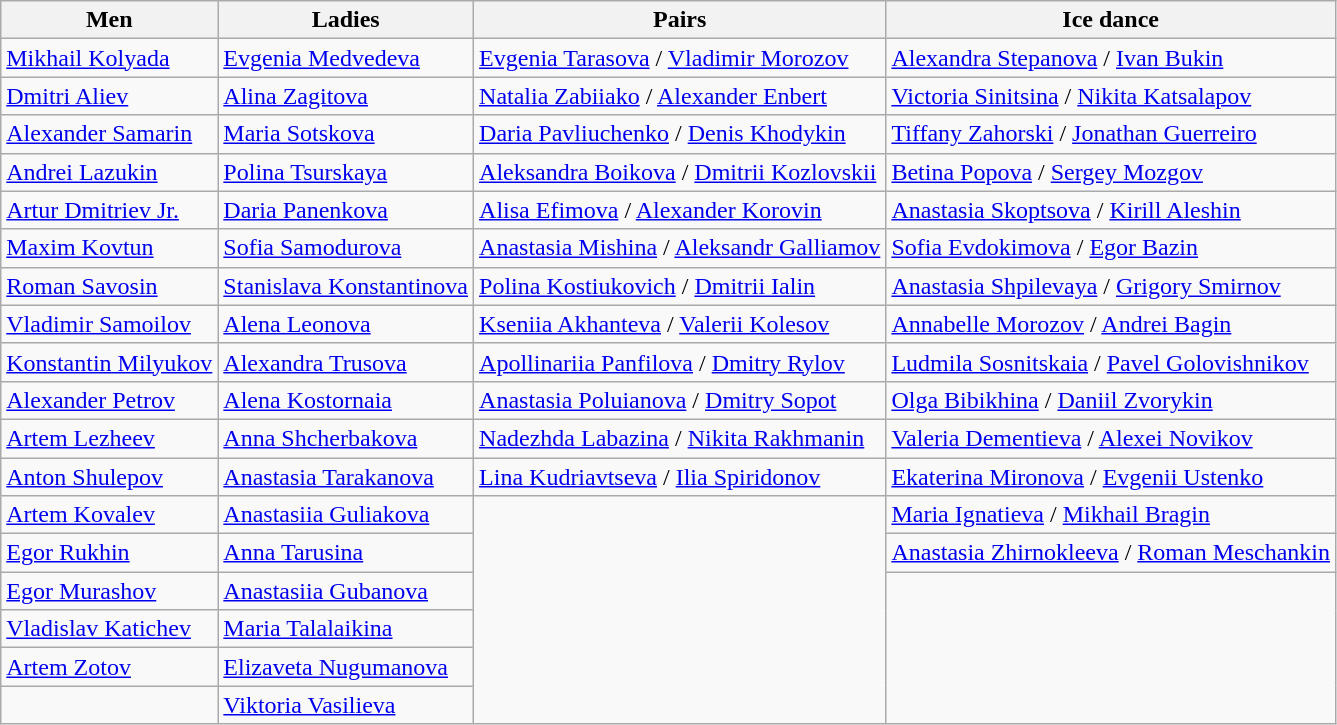<table class="wikitable">
<tr>
<th>Men</th>
<th>Ladies</th>
<th>Pairs</th>
<th>Ice dance</th>
</tr>
<tr>
<td><a href='#'>Mikhail Kolyada</a></td>
<td><a href='#'>Evgenia Medvedeva</a></td>
<td><a href='#'>Evgenia Tarasova</a> / <a href='#'>Vladimir Morozov</a></td>
<td><a href='#'>Alexandra Stepanova</a> / <a href='#'>Ivan Bukin</a></td>
</tr>
<tr>
<td><a href='#'>Dmitri Aliev</a></td>
<td><a href='#'>Alina Zagitova</a></td>
<td><a href='#'>Natalia Zabiiako</a> / <a href='#'>Alexander Enbert</a></td>
<td><a href='#'>Victoria Sinitsina</a> / <a href='#'>Nikita Katsalapov</a></td>
</tr>
<tr>
<td><a href='#'>Alexander Samarin</a></td>
<td><a href='#'>Maria Sotskova</a></td>
<td><a href='#'>Daria Pavliuchenko</a> / <a href='#'>Denis Khodykin</a></td>
<td><a href='#'>Tiffany Zahorski</a> / <a href='#'>Jonathan Guerreiro</a></td>
</tr>
<tr>
<td><a href='#'>Andrei Lazukin</a></td>
<td><a href='#'>Polina Tsurskaya</a></td>
<td><a href='#'>Aleksandra Boikova</a> / <a href='#'>Dmitrii Kozlovskii</a></td>
<td><a href='#'>Betina Popova</a> / <a href='#'>Sergey Mozgov</a></td>
</tr>
<tr>
<td><a href='#'>Artur Dmitriev Jr.</a></td>
<td><a href='#'>Daria Panenkova</a></td>
<td><a href='#'>Alisa Efimova</a> / <a href='#'>Alexander Korovin</a></td>
<td><a href='#'>Anastasia Skoptsova</a> / <a href='#'>Kirill Aleshin</a></td>
</tr>
<tr>
<td><a href='#'>Maxim Kovtun</a></td>
<td><a href='#'>Sofia Samodurova</a></td>
<td><a href='#'>Anastasia Mishina</a> / <a href='#'>Aleksandr Galliamov</a></td>
<td><a href='#'>Sofia Evdokimova</a> / <a href='#'>Egor Bazin</a></td>
</tr>
<tr>
<td><a href='#'>Roman Savosin</a></td>
<td><a href='#'>Stanislava Konstantinova</a></td>
<td><a href='#'>Polina Kostiukovich</a> / <a href='#'>Dmitrii Ialin</a></td>
<td><a href='#'>Anastasia Shpilevaya</a> / <a href='#'>Grigory Smirnov</a></td>
</tr>
<tr>
<td><a href='#'>Vladimir Samoilov</a></td>
<td><a href='#'>Alena Leonova</a></td>
<td><a href='#'>Kseniia Akhanteva</a> / <a href='#'>Valerii Kolesov</a></td>
<td><a href='#'>Annabelle Morozov</a> / <a href='#'>Andrei Bagin</a></td>
</tr>
<tr>
<td><a href='#'>Konstantin Milyukov</a></td>
<td><a href='#'>Alexandra Trusova</a></td>
<td><a href='#'>Apollinariia Panfilova</a> / <a href='#'>Dmitry Rylov</a></td>
<td><a href='#'>Ludmila Sosnitskaia</a> / <a href='#'>Pavel Golovishnikov</a></td>
</tr>
<tr>
<td><a href='#'>Alexander Petrov</a></td>
<td><a href='#'>Alena Kostornaia</a></td>
<td><a href='#'>Anastasia Poluianova</a> / <a href='#'>Dmitry Sopot</a></td>
<td><a href='#'>Olga Bibikhina</a> / <a href='#'>Daniil Zvorykin</a></td>
</tr>
<tr>
<td><a href='#'>Artem Lezheev</a></td>
<td><a href='#'>Anna Shcherbakova</a></td>
<td><a href='#'>Nadezhda Labazina</a> / <a href='#'>Nikita Rakhmanin</a></td>
<td><a href='#'>Valeria Dementieva</a> / <a href='#'>Alexei Novikov</a></td>
</tr>
<tr>
<td><a href='#'>Anton Shulepov</a></td>
<td><a href='#'>Anastasia Tarakanova</a></td>
<td><a href='#'>Lina Kudriavtseva</a> / <a href='#'>Ilia Spiridonov</a></td>
<td><a href='#'>Ekaterina Mironova</a> / <a href='#'>Evgenii Ustenko</a></td>
</tr>
<tr>
<td><a href='#'>Artem Kovalev</a></td>
<td><a href='#'>Anastasiia Guliakova</a></td>
<td rowspan=6></td>
<td><a href='#'>Maria Ignatieva</a> / <a href='#'>Mikhail Bragin</a></td>
</tr>
<tr>
<td><a href='#'>Egor Rukhin</a></td>
<td><a href='#'>Anna Tarusina</a></td>
<td><a href='#'>Anastasia Zhirnokleeva</a> / <a href='#'>Roman Meschankin</a></td>
</tr>
<tr>
<td><a href='#'>Egor Murashov</a></td>
<td><a href='#'>Anastasiia Gubanova</a></td>
<td rowspan=4></td>
</tr>
<tr>
<td><a href='#'>Vladislav Katichev</a></td>
<td><a href='#'>Maria Talalaikina</a></td>
</tr>
<tr>
<td><a href='#'>Artem Zotov</a></td>
<td><a href='#'>Elizaveta Nugumanova</a></td>
</tr>
<tr>
<td></td>
<td><a href='#'>Viktoria Vasilieva</a></td>
</tr>
</table>
